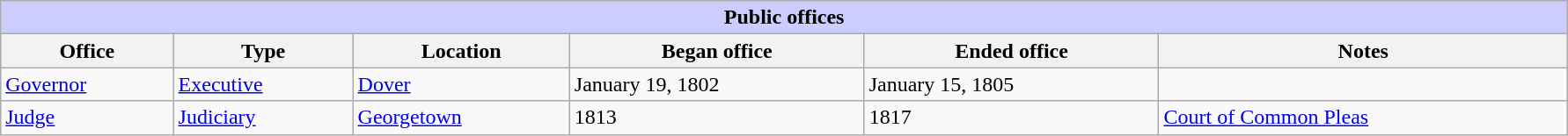<table class=wikitable style="width: 94%" style="text-align: center;" align="center">
<tr bgcolor=#cccccc>
<th colspan=7 style="background: #ccccff;">Public offices</th>
</tr>
<tr>
<th><strong>Office</strong></th>
<th><strong>Type</strong></th>
<th><strong>Location</strong></th>
<th><strong>Began office</strong></th>
<th><strong>Ended office</strong></th>
<th><strong>Notes</strong></th>
</tr>
<tr>
<td><a href='#'>Governor</a></td>
<td><a href='#'>Executive</a></td>
<td><a href='#'>Dover</a></td>
<td>January 19, 1802</td>
<td>January 15, 1805</td>
<td></td>
</tr>
<tr>
<td><a href='#'>Judge</a></td>
<td><a href='#'>Judiciary</a></td>
<td><a href='#'>Georgetown</a></td>
<td>1813</td>
<td>1817</td>
<td><a href='#'>Court of Common Pleas</a></td>
</tr>
</table>
